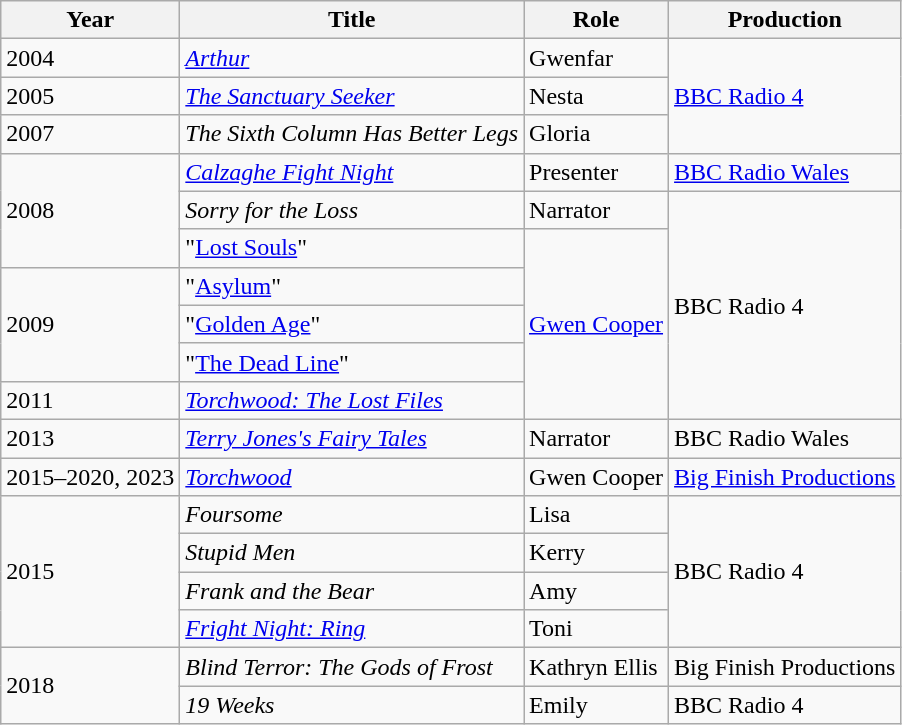<table class="wikitable sortable">
<tr>
<th>Year</th>
<th>Title</th>
<th>Role</th>
<th class="unsortable">Production</th>
</tr>
<tr>
<td>2004</td>
<td><em><a href='#'>Arthur</a></em></td>
<td>Gwenfar</td>
<td rowspan="3"><a href='#'>BBC Radio 4</a></td>
</tr>
<tr>
<td>2005</td>
<td><em><a href='#'>The Sanctuary Seeker</a></em></td>
<td>Nesta</td>
</tr>
<tr>
<td>2007</td>
<td><em>The Sixth Column Has Better Legs</em></td>
<td>Gloria</td>
</tr>
<tr>
<td rowspan="3">2008</td>
<td><em><a href='#'>Calzaghe Fight Night</a></em></td>
<td>Presenter</td>
<td><a href='#'>BBC Radio Wales</a></td>
</tr>
<tr>
<td><em>Sorry for the Loss</em></td>
<td>Narrator</td>
<td rowspan="6">BBC Radio 4</td>
</tr>
<tr>
<td>"<a href='#'>Lost Souls</a>"</td>
<td rowspan="5"><a href='#'>Gwen Cooper</a></td>
</tr>
<tr>
<td rowspan="3">2009</td>
<td>"<a href='#'>Asylum</a>"</td>
</tr>
<tr>
<td>"<a href='#'>Golden Age</a>"</td>
</tr>
<tr>
<td>"<a href='#'>The Dead Line</a>"</td>
</tr>
<tr>
<td>2011</td>
<td><em><a href='#'>Torchwood: The Lost Files</a></em></td>
</tr>
<tr>
<td>2013</td>
<td><em><a href='#'>Terry Jones's Fairy Tales</a></em></td>
<td>Narrator</td>
<td>BBC Radio Wales</td>
</tr>
<tr>
<td>2015–2020, 2023</td>
<td><em><a href='#'>Torchwood</a></em></td>
<td>Gwen Cooper</td>
<td><a href='#'>Big Finish Productions</a></td>
</tr>
<tr>
<td rowspan="4">2015</td>
<td><em>Foursome</em></td>
<td>Lisa</td>
<td rowspan="4">BBC Radio 4</td>
</tr>
<tr>
<td><em>Stupid Men</em></td>
<td>Kerry</td>
</tr>
<tr>
<td><em>Frank and the Bear</em></td>
<td>Amy</td>
</tr>
<tr>
<td><em><a href='#'>Fright Night: Ring</a></em></td>
<td>Toni</td>
</tr>
<tr>
<td rowspan="2">2018</td>
<td><em>Blind Terror: The Gods of Frost</em></td>
<td>Kathryn Ellis</td>
<td>Big Finish Productions</td>
</tr>
<tr>
<td><em>19 Weeks</em></td>
<td>Emily</td>
<td>BBC Radio 4</td>
</tr>
</table>
